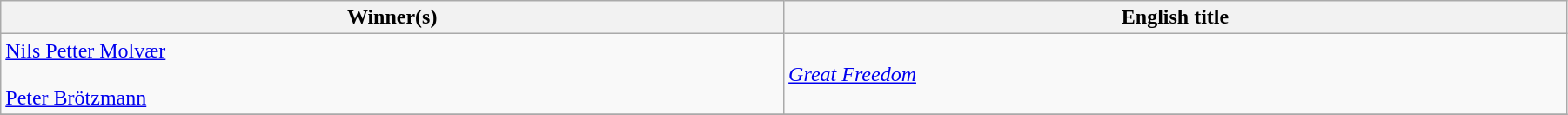<table class="wikitable" width="95%" cellpadding="5">
<tr>
<th width="18%">Winner(s)</th>
<th width="18%">English title</th>
</tr>
<tr>
<td> <a href='#'>Nils Petter Molvær</a> <br><br> <a href='#'>Peter Brötzmann</a></td>
<td><em><a href='#'>Great Freedom</a></em></td>
</tr>
<tr>
</tr>
</table>
